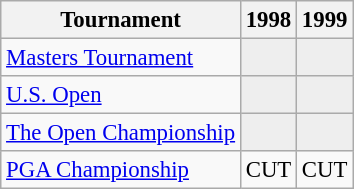<table class="wikitable" style="font-size:95%;text-align:center;">
<tr>
<th>Tournament</th>
<th>1998</th>
<th>1999</th>
</tr>
<tr>
<td align=left><a href='#'>Masters Tournament</a></td>
<td style="background:#eeeeee;"></td>
<td style="background:#eeeeee;"></td>
</tr>
<tr>
<td align=left><a href='#'>U.S. Open</a></td>
<td style="background:#eeeeee;"></td>
<td style="background:#eeeeee;"></td>
</tr>
<tr>
<td align=left><a href='#'>The Open Championship</a></td>
<td style="background:#eeeeee;"></td>
<td style="background:#eeeeee;"></td>
</tr>
<tr>
<td align=left><a href='#'>PGA Championship</a></td>
<td>CUT</td>
<td>CUT</td>
</tr>
</table>
